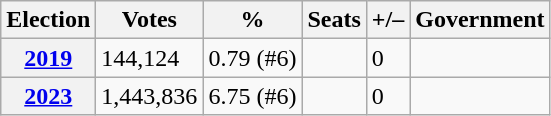<table class=wikitable>
<tr>
<th>Election</th>
<th>Votes</th>
<th>%</th>
<th>Seats</th>
<th>+/–</th>
<th>Government</th>
</tr>
<tr>
<th><a href='#'>2019</a></th>
<td>144,124</td>
<td>0.79 (#6)</td>
<td></td>
<td> 0</td>
<td></td>
</tr>
<tr>
<th><a href='#'>2023</a></th>
<td>1,443,836</td>
<td>6.75 (#6)</td>
<td></td>
<td> 0</td>
<td></td>
</tr>
</table>
